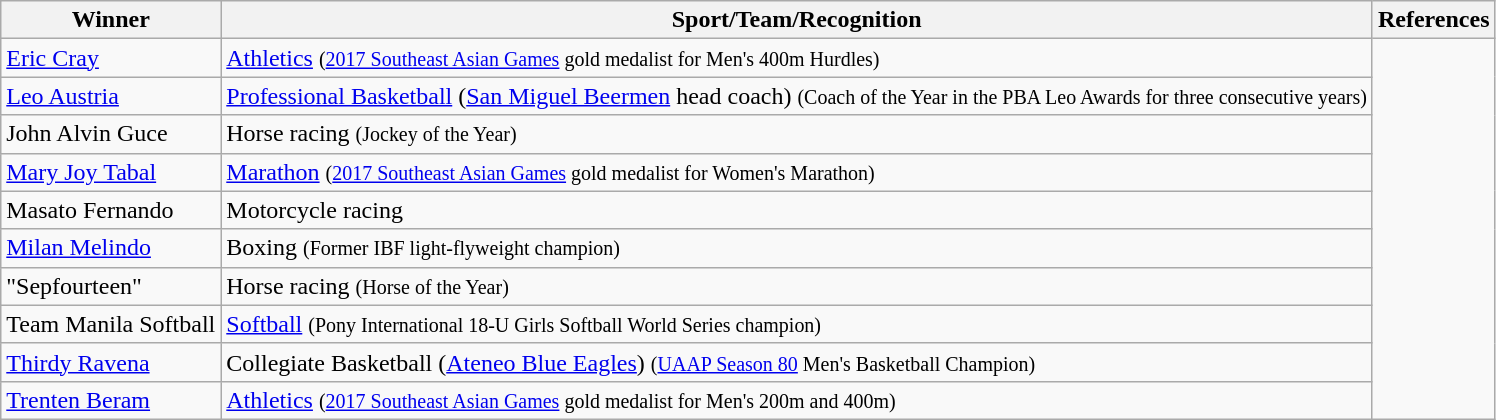<table class="wikitable">
<tr>
<th>Winner</th>
<th>Sport/Team/Recognition</th>
<th>References</th>
</tr>
<tr>
<td><a href='#'>Eric Cray</a></td>
<td><a href='#'>Athletics</a> <small>(<a href='#'>2017 Southeast Asian Games</a> gold medalist for Men's 400m Hurdles)</small></td>
<td rowspan=10></td>
</tr>
<tr>
<td><a href='#'>Leo Austria</a></td>
<td><a href='#'>Professional Basketball</a> (<a href='#'>San Miguel Beermen</a> head coach) <small>(Coach of the Year in the PBA Leo Awards for three consecutive years)</small></td>
</tr>
<tr>
<td>John Alvin Guce</td>
<td>Horse racing <small>(Jockey of the Year)</small></td>
</tr>
<tr>
<td><a href='#'>Mary Joy Tabal</a></td>
<td><a href='#'>Marathon</a> <small>(<a href='#'>2017 Southeast Asian Games</a> gold medalist for Women's Marathon)</small></td>
</tr>
<tr>
<td>Masato Fernando</td>
<td>Motorcycle racing</td>
</tr>
<tr>
<td><a href='#'>Milan Melindo</a></td>
<td>Boxing <small>(Former IBF light-flyweight champion)</small></td>
</tr>
<tr>
<td>"Sepfourteen"</td>
<td>Horse racing <small>(Horse of the Year)</small></td>
</tr>
<tr>
<td>Team Manila Softball</td>
<td><a href='#'>Softball</a> <small>(Pony International 18-U Girls Softball World Series champion)</small></td>
</tr>
<tr>
<td><a href='#'>Thirdy Ravena</a></td>
<td>Collegiate Basketball (<a href='#'>Ateneo Blue Eagles</a>) <small>(<a href='#'>UAAP Season 80</a> Men's Basketball Champion)</small></td>
</tr>
<tr>
<td><a href='#'>Trenten Beram</a></td>
<td><a href='#'>Athletics</a> <small>(<a href='#'>2017 Southeast Asian Games</a> gold medalist for Men's 200m and 400m)</small></td>
</tr>
</table>
